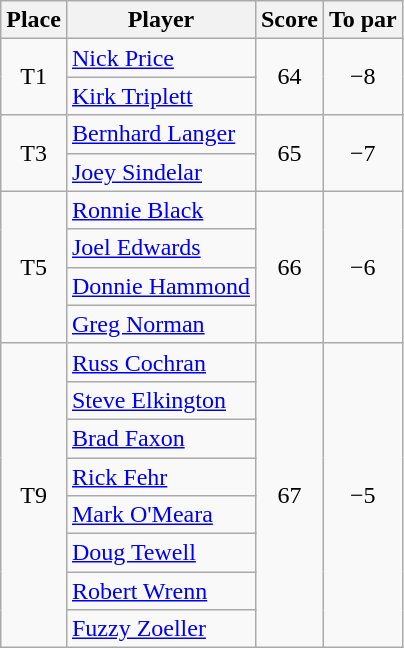<table class="wikitable">
<tr>
<th>Place</th>
<th>Player</th>
<th>Score</th>
<th>To par</th>
</tr>
<tr>
<td rowspan=2 align=center>T1</td>
<td> <a href='#'>Nick Price</a></td>
<td rowspan=2 align=center>64</td>
<td rowspan=2 align=center>−8</td>
</tr>
<tr>
<td> <a href='#'>Kirk Triplett</a></td>
</tr>
<tr>
<td rowspan=2 align=center>T3</td>
<td> <a href='#'>Bernhard Langer</a></td>
<td rowspan=2 align=center>65</td>
<td rowspan=2 align=center>−7</td>
</tr>
<tr>
<td> <a href='#'>Joey Sindelar</a></td>
</tr>
<tr>
<td rowspan=4 align=center>T5</td>
<td> <a href='#'>Ronnie Black</a></td>
<td rowspan=4 align=center>66</td>
<td rowspan=4 align=center>−6</td>
</tr>
<tr>
<td> <a href='#'>Joel Edwards</a></td>
</tr>
<tr>
<td> <a href='#'>Donnie Hammond</a></td>
</tr>
<tr>
<td> <a href='#'>Greg Norman</a></td>
</tr>
<tr>
<td rowspan=8 align=center>T9</td>
<td> <a href='#'>Russ Cochran</a></td>
<td rowspan=8 align=center>67</td>
<td rowspan=8 align=center>−5</td>
</tr>
<tr>
<td> <a href='#'>Steve Elkington</a></td>
</tr>
<tr>
<td> <a href='#'>Brad Faxon</a></td>
</tr>
<tr>
<td> <a href='#'>Rick Fehr</a></td>
</tr>
<tr>
<td> <a href='#'>Mark O'Meara</a></td>
</tr>
<tr>
<td> <a href='#'>Doug Tewell</a></td>
</tr>
<tr>
<td> <a href='#'>Robert Wrenn</a></td>
</tr>
<tr>
<td> <a href='#'>Fuzzy Zoeller</a></td>
</tr>
</table>
